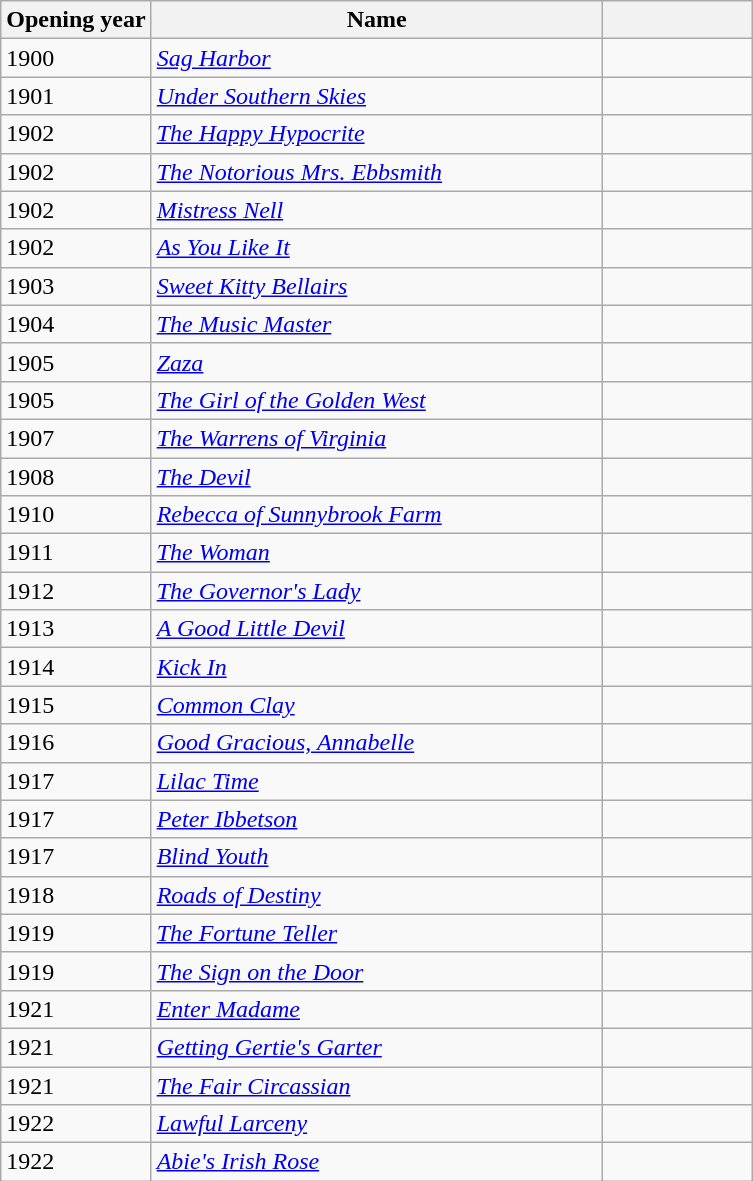<table class="wikitable sortable collapsible">
<tr>
<th width=20% scope="col">Opening year</th>
<th width=60% scope="col">Name</th>
<th width=20% scope="col" class="unsortable"></th>
</tr>
<tr>
<td>1900</td>
<td><em><a href='#'>Sag Harbor</a></em></td>
<td></td>
</tr>
<tr>
<td>1901</td>
<td><em><a href='#'>Under Southern Skies</a></em></td>
<td></td>
</tr>
<tr>
<td>1902</td>
<td><em><a href='#'>The Happy Hypocrite</a></em></td>
<td></td>
</tr>
<tr>
<td>1902</td>
<td><em><a href='#'>The Notorious Mrs. Ebbsmith</a></em></td>
<td></td>
</tr>
<tr>
<td>1902</td>
<td><em><a href='#'>Mistress Nell</a></em></td>
<td></td>
</tr>
<tr>
<td>1902</td>
<td><em><a href='#'>As You Like It</a></em></td>
<td></td>
</tr>
<tr>
<td>1903</td>
<td><em><a href='#'>Sweet Kitty Bellairs</a></em></td>
<td></td>
</tr>
<tr>
<td>1904</td>
<td><em><a href='#'>The Music Master</a></em></td>
<td></td>
</tr>
<tr>
<td>1905</td>
<td><em><a href='#'>Zaza</a></em></td>
<td></td>
</tr>
<tr>
<td>1905</td>
<td><em><a href='#'>The Girl of the Golden West</a></em></td>
<td></td>
</tr>
<tr>
<td>1907</td>
<td><em><a href='#'>The Warrens of Virginia</a></em></td>
<td></td>
</tr>
<tr>
<td>1908</td>
<td><em><a href='#'>The Devil</a></em></td>
<td></td>
</tr>
<tr>
<td>1910</td>
<td><em><a href='#'>Rebecca of Sunnybrook Farm</a></em></td>
<td></td>
</tr>
<tr>
<td>1911</td>
<td><em><a href='#'>The Woman</a></em></td>
<td></td>
</tr>
<tr>
<td>1912</td>
<td><em><a href='#'>The Governor's Lady</a></em></td>
<td></td>
</tr>
<tr>
<td>1913</td>
<td><em><a href='#'>A Good Little Devil</a></em></td>
<td></td>
</tr>
<tr>
<td>1914</td>
<td><em><a href='#'>Kick In</a></em></td>
<td></td>
</tr>
<tr>
<td>1915</td>
<td><em><a href='#'>Common Clay</a></em></td>
<td></td>
</tr>
<tr>
<td>1916</td>
<td><em><a href='#'>Good Gracious, Annabelle</a></em></td>
<td></td>
</tr>
<tr>
<td>1917</td>
<td><em><a href='#'>Lilac Time</a></em></td>
<td></td>
</tr>
<tr>
<td>1917</td>
<td><em><a href='#'>Peter Ibbetson</a></em></td>
<td></td>
</tr>
<tr>
<td>1917</td>
<td><em><a href='#'>Blind Youth</a></em></td>
<td></td>
</tr>
<tr>
<td>1918</td>
<td><em><a href='#'>Roads of Destiny</a></em></td>
<td></td>
</tr>
<tr>
<td>1919</td>
<td><em><a href='#'>The Fortune Teller</a></em></td>
<td></td>
</tr>
<tr>
<td>1919</td>
<td><em><a href='#'>The Sign on the Door</a></em></td>
<td></td>
</tr>
<tr>
<td>1921</td>
<td><em><a href='#'>Enter Madame</a></em></td>
<td></td>
</tr>
<tr>
<td>1921</td>
<td><em><a href='#'>Getting Gertie's Garter</a></em></td>
<td></td>
</tr>
<tr>
<td>1921</td>
<td><em><a href='#'>The Fair Circassian</a></em></td>
<td></td>
</tr>
<tr>
<td>1922</td>
<td><em><a href='#'>Lawful Larceny</a></em></td>
<td></td>
</tr>
<tr>
<td>1922</td>
<td><em><a href='#'>Abie's Irish Rose</a></em></td>
<td></td>
</tr>
</table>
